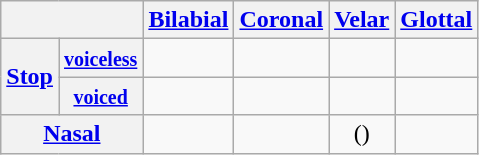<table class="wikitable" style="text-align: center;">
<tr>
<th colspan="2"></th>
<th><a href='#'>Bilabial</a></th>
<th><a href='#'>Coronal</a> </th>
<th><a href='#'>Velar</a></th>
<th><a href='#'>Glottal</a></th>
</tr>
<tr>
<th rowspan="2"><a href='#'>Stop</a></th>
<th><small><a href='#'>voiceless</a></small></th>
<td></td>
<td></td>
<td></td>
<td></td>
</tr>
<tr>
<th><small><a href='#'>voiced</a></small></th>
<td></td>
<td></td>
<td></td>
<td></td>
</tr>
<tr>
<th colspan="2"><a href='#'>Nasal</a></th>
<td></td>
<td></td>
<td>()</td>
<td></td>
</tr>
</table>
